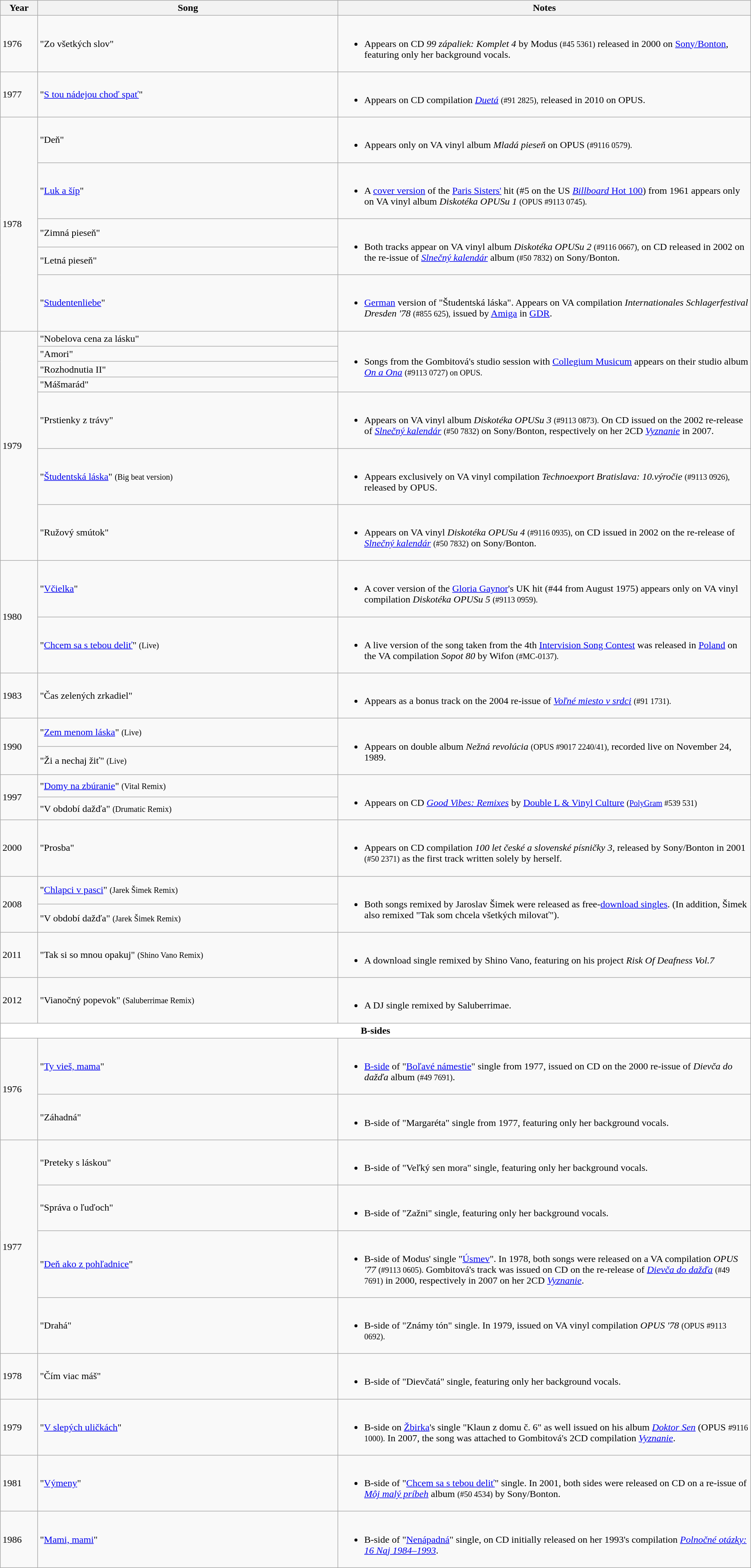<table class=wikitable>
<tr>
<th width=5%>Year</th>
<th width=40%>Song</th>
<th width=55%>Notes</th>
</tr>
<tr>
<td>1976</td>
<td>"Zo všetkých slov" </td>
<td><br><ul><li>Appears on CD <em>99 zápaliek: Komplet 4</em> by Modus <small>(#45 5361)</small> released in 2000 on <a href='#'>Sony/Bonton</a>, featuring only her background vocals.</li></ul></td>
</tr>
<tr>
<td>1977</td>
<td>"<a href='#'>S tou nádejou choď spať</a>" </td>
<td><br><ul><li>Appears on CD compilation <em><a href='#'>Duetá</a></em> <small>(#91 2825),</small> released in 2010 on OPUS.</li></ul></td>
</tr>
<tr>
<td rowspan=5>1978</td>
<td>"Deň" </td>
<td><br><ul><li>Appears only on VA vinyl album <em>Mladá pieseň</em> on OPUS <small>(#9116 0579).</small></li></ul></td>
</tr>
<tr>
<td>"<a href='#'>Luk a šíp</a>" </td>
<td><br><ul><li>A <a href='#'>cover version</a> of the <a href='#'>Paris Sisters'</a> hit (#5 on the US <a href='#'><em>Billboard</em> Hot 100</a>) from 1961 appears only on VA vinyl album <em>Diskotéka OPUSu 1</em> <small>(OPUS #9113 0745).</small></li></ul></td>
</tr>
<tr>
<td>"Zimná pieseň" </td>
<td rowspan=2><br><ul><li>Both tracks appear on VA vinyl album <em>Diskotéka OPUSu 2</em> <small>(#9116 0667),</small> on CD released in 2002 on the re-issue of <em><a href='#'>Slnečný kalendár</a></em> album <small>(#50 7832)</small> on Sony/Bonton.</li></ul></td>
</tr>
<tr>
<td>"Letná pieseň" </td>
</tr>
<tr>
<td>"<a href='#'>Studentenliebe</a>"</td>
<td><br><ul><li><a href='#'>German</a> version of "Študentská láska". Appears on VA compilation <em>Internationales Schlagerfestival Dresden '78</em> <small>(#855 625),</small> issued by <a href='#'>Amiga</a> in <a href='#'>GDR</a>.</li></ul></td>
</tr>
<tr>
<td rowspan=7>1979</td>
<td>"Nobelova cena za lásku" </td>
<td rowspan=4><br><ul><li>Songs from the Gombitová's studio session with <a href='#'>Collegium Musicum</a> appears on their studio album <em><a href='#'>On a Ona</a></em> <small>(#9113 0727) on OPUS.</small></li></ul></td>
</tr>
<tr>
<td>"Amori" </td>
</tr>
<tr>
<td>"Rozhodnutia II" </td>
</tr>
<tr>
<td>"Mášmarád"</td>
</tr>
<tr>
<td>"Prstienky z trávy"</td>
<td><br><ul><li>Appears on VA vinyl album <em>Diskotéka OPUSu 3</em> <small>(#9113 0873).</small> On CD issued on the 2002 re-release of <em><a href='#'>Slnečný kalendár</a></em> <small>(#50 7832)</small> on Sony/Bonton, respectively on her 2CD <em><a href='#'>Vyznanie</a></em> in 2007.</li></ul></td>
</tr>
<tr>
<td>"<a href='#'>Študentská láska</a>" <small>(Big beat version)</small> </td>
<td><br><ul><li>Appears exclusively on VA vinyl compilation <em>Technoexport Bratislava: 10.výročie</em> <small>(#9113 0926),</small> released by OPUS.</li></ul></td>
</tr>
<tr>
<td>"Ružový smútok"</td>
<td><br><ul><li>Appears on VA vinyl <em>Diskotéka OPUSu 4</em> <small>(#9116 0935),</small> on CD issued in 2002 on the re-release of <em><a href='#'>Slnečný kalendár</a></em> <small>(#50 7832)</small> on Sony/Bonton.</li></ul></td>
</tr>
<tr>
<td rowspan=2>1980</td>
<td>"<a href='#'>Včielka</a>" </td>
<td><br><ul><li>A cover version of the <a href='#'>Gloria Gaynor</a>'s UK hit (#44 from August 1975) appears only on VA vinyl compilation <em>Diskotéka OPUSu 5</em> <small>(#9113 0959).</small></li></ul></td>
</tr>
<tr>
<td>"<a href='#'>Chcem sa s tebou deliť</a>" <small>(Live)</small></td>
<td><br><ul><li>A live version of the song taken from the 4th <a href='#'>Intervision Song Contest</a> was released in <a href='#'>Poland</a> on the VA compilation <em>Sopot 80</em> by Wifon <small>(#MC-0137).</small></li></ul></td>
</tr>
<tr>
<td>1983</td>
<td>"Čas zelených zrkadiel"</td>
<td><br><ul><li>Appears as a bonus track on the 2004 re-issue of <em><a href='#'>Voľné miesto v srdci</a></em> <small>(#91 1731).</small></li></ul></td>
</tr>
<tr>
<td rowspan=2>1990</td>
<td>"<a href='#'>Zem menom láska</a>" <small>(Live)</small></td>
<td rowspan=2><br><ul><li>Appears on double album <em>Nežná revolúcia</em> <small>(OPUS #9017 2240/41),</small> recorded live on November 24, 1989.</li></ul></td>
</tr>
<tr>
<td>"Ži a nechaj žiť" <small>(Live)</small></td>
</tr>
<tr>
<td rowspan=2>1997</td>
<td>"<a href='#'>Domy na zbúranie</a>" <small>(Vital Remix)</small></td>
<td rowspan=2><br><ul><li>Appears on CD <em><a href='#'>Good Vibes: Remixes</a></em> by <a href='#'>Double L & Vinyl Culture</a> <small>(<a href='#'>PolyGram</a> #539 531)</small></li></ul></td>
</tr>
<tr>
<td>"V období dažďa" <small>(Drumatic Remix)</small></td>
</tr>
<tr>
<td>2000</td>
<td>"Prosba"</td>
<td><br><ul><li>Appears on CD compilation <em>100 let české a slovenské písničky 3,</em> released by Sony/Bonton in 2001 <small>(#50 2371)</small> as the first track written solely by herself.</li></ul></td>
</tr>
<tr>
<td rowspan=2>2008</td>
<td>"<a href='#'>Chlapci v pasci</a>" <small>(Jarek Šimek Remix)</small></td>
<td rowspan=2><br><ul><li>Both songs remixed by Jaroslav Šimek were released as free-<a href='#'>download singles</a>. (In addition, Šimek also remixed "Tak som chcela všetkých milovať").</li></ul></td>
</tr>
<tr>
<td>"V období dažďa" <small>(Jarek Šimek Remix)</small></td>
</tr>
<tr>
<td>2011</td>
<td>"Tak si so mnou opakuj" <small>(Shino Vano Remix)</small></td>
<td><br><ul><li>A download single remixed by Shino Vano, featuring on his project <em>Risk Of Deafness Vol.7</em></li></ul></td>
</tr>
<tr>
<td>2012</td>
<td>"Vianočný popevok" <small>(Saluberrimae Remix)</small></td>
<td><br><ul><li>A DJ single remixed by Saluberrimae.</li></ul></td>
</tr>
<tr>
<th colspan=7 style=background:white width=100%>B-sides</th>
</tr>
<tr>
<td rowspan=2>1976</td>
<td>"<a href='#'>Ty vieš, mama</a>"</td>
<td><br><ul><li><a href='#'>B-side</a> of "<a href='#'>Boľavé námestie</a>" single from 1977, issued on CD on the 2000 re-issue of <em>Dievča do dažďa</em> album <small>(#49 7691)</small>.</li></ul></td>
</tr>
<tr>
<td>"Záhadná" </td>
<td><br><ul><li>B-side of "Margaréta" single from 1977, featuring only her background vocals.</li></ul></td>
</tr>
<tr>
<td rowspan=4>1977</td>
<td>"Preteky s láskou" </td>
<td><br><ul><li>B-side of "Veľký sen mora" single, featuring only her background vocals.</li></ul></td>
</tr>
<tr>
<td>"Správa o ľuďoch" </td>
<td><br><ul><li>B-side of "Zažni" single, featuring only her background vocals.</li></ul></td>
</tr>
<tr>
<td>"<a href='#'>Deň ako z pohľadnice</a>"</td>
<td><br><ul><li>B-side of Modus' single "<a href='#'>Úsmev</a>". In 1978, both songs were released on a VA compilation <em>OPUS '77</em> <small>(#9113 0605).</small> Gombitová's track was issued on CD on the re-release of <em><a href='#'>Dievča do dažďa</a></em> <small>(#49 7691)</small> in 2000, respectively in 2007 on her 2CD <em><a href='#'>Vyznanie</a></em>.</li></ul></td>
</tr>
<tr>
<td>"Drahá" </td>
<td><br><ul><li>B-side of "Známy tón" single. In 1979, issued on VA vinyl compilation <em>OPUS '78</em> <small>(OPUS #9113 0692).</small></li></ul></td>
</tr>
<tr>
<td>1978</td>
<td>"Čím viac máš" </td>
<td><br><ul><li>B-side of "Dievčatá" single, featuring only her background vocals.</li></ul></td>
</tr>
<tr>
<td>1979</td>
<td>"<a href='#'>V slepých uličkách</a>" </td>
<td><br><ul><li>B-side on <a href='#'>Žbirka</a>'s single "Klaun z domu č. 6"  as well issued on his album <em><a href='#'>Doktor Sen</a></em> (OPUS <small>#9116 1000).</small> In 2007, the song was attached to Gombitová's 2CD compilation <em><a href='#'>Vyznanie</a></em>.</li></ul></td>
</tr>
<tr>
<td>1981</td>
<td>"<a href='#'>Výmeny</a>"</td>
<td><br><ul><li>B-side of "<a href='#'>Chcem sa s tebou deliť</a>" single. In 2001, both sides were released on CD on a re-issue of <em><a href='#'>Môj malý príbeh</a></em> album <small>(#50 4534)</small> by Sony/Bonton.</li></ul></td>
</tr>
<tr>
<td>1986</td>
<td>"<a href='#'>Mami, mami</a>"</td>
<td><br><ul><li>B-side of "<a href='#'>Nenápadná</a>" single, on CD initially released on her 1993's compilation <em><a href='#'>Polnočné otázky: 16 Naj 1984–1993</a></em>.</li></ul></td>
</tr>
</table>
